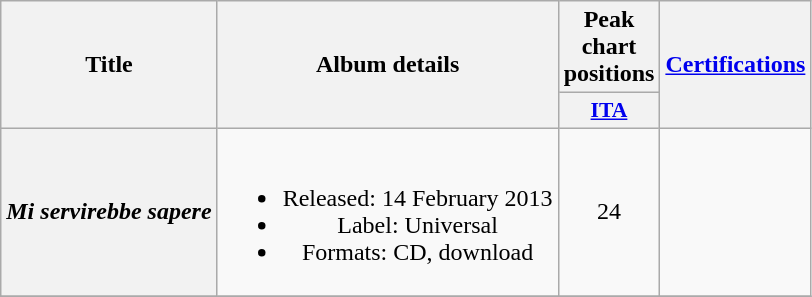<table class="wikitable plainrowheaders" style="text-align:center;" border="1">
<tr>
<th scope="column" rowspan="2">Title</th>
<th scope="column" rowspan="2">Album details</th>
<th scope="column" colspan="1">Peak chart positions</th>
<th scope="column" rowspan="2"><a href='#'>Certifications</a></th>
</tr>
<tr>
<th scope="col" style="width:3em;font-size:90%;"><a href='#'>ITA</a><br></th>
</tr>
<tr>
<th scope="row"><em>Mi servirebbe sapere</em></th>
<td><br><ul><li>Released: 14 February 2013</li><li>Label: Universal</li><li>Formats: CD, download</li></ul></td>
<td style="text-align:center;">24</td>
<td></td>
</tr>
<tr>
</tr>
</table>
